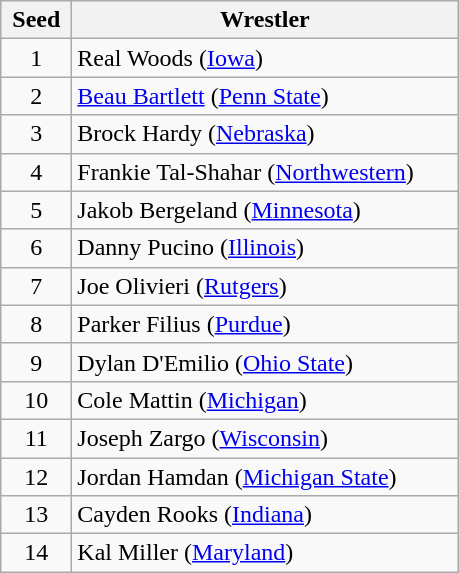<table class="wikitable" style="text-align: center;">
<tr>
<th width="40">Seed</th>
<th width="250">Wrestler</th>
</tr>
<tr>
<td>1</td>
<td align="left">Real Woods (<a href='#'>Iowa</a>)</td>
</tr>
<tr>
<td>2</td>
<td align="left"><a href='#'>Beau Bartlett</a> (<a href='#'>Penn State</a>)</td>
</tr>
<tr>
<td>3</td>
<td align="left">Brock Hardy (<a href='#'>Nebraska</a>)</td>
</tr>
<tr>
<td>4</td>
<td align="left">Frankie Tal-Shahar (<a href='#'>Northwestern</a>)</td>
</tr>
<tr>
<td>5</td>
<td align="left">Jakob Bergeland (<a href='#'>Minnesota</a>)</td>
</tr>
<tr>
<td>6</td>
<td align="left">Danny Pucino (<a href='#'>Illinois</a>)</td>
</tr>
<tr>
<td>7</td>
<td align="left">Joe Olivieri (<a href='#'>Rutgers</a>)</td>
</tr>
<tr>
<td>8</td>
<td align="left">Parker Filius (<a href='#'>Purdue</a>)</td>
</tr>
<tr>
<td>9</td>
<td align="left">Dylan D'Emilio (<a href='#'>Ohio State</a>)</td>
</tr>
<tr>
<td>10</td>
<td align="left">Cole Mattin (<a href='#'>Michigan</a>)</td>
</tr>
<tr>
<td>11</td>
<td align="left">Joseph Zargo (<a href='#'>Wisconsin</a>)</td>
</tr>
<tr>
<td>12</td>
<td align="left">Jordan Hamdan (<a href='#'>Michigan State</a>)</td>
</tr>
<tr>
<td>13</td>
<td align="left">Cayden Rooks (<a href='#'>Indiana</a>)</td>
</tr>
<tr>
<td>14</td>
<td align="left">Kal Miller (<a href='#'>Maryland</a>)</td>
</tr>
</table>
